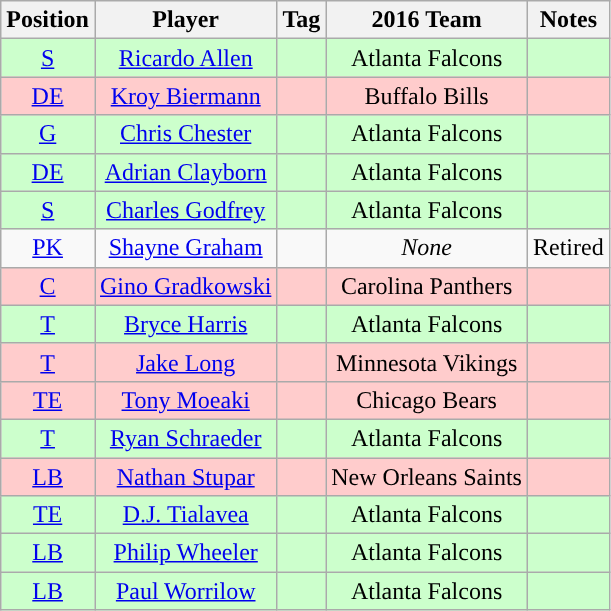<table class="wikitable" style=text-align:center>
<tr>
<th>Position</th>
<th>Player</th>
<th>Tag</th>
<th>2016 Team</th>
<th>Notes</th>
</tr>
<tr style="background:#cfc">
<td><a href='#'>S</a></td>
<td><a href='#'>Ricardo Allen</a></td>
<td></td>
<td>Atlanta Falcons</td>
<td></td>
</tr>
<tr style="background:#fcc">
<td><a href='#'>DE</a></td>
<td><a href='#'>Kroy Biermann</a></td>
<td></td>
<td>Buffalo Bills</td>
<td></td>
</tr>
<tr style="background:#cfc">
<td><a href='#'>G</a></td>
<td><a href='#'>Chris Chester</a></td>
<td></td>
<td>Atlanta Falcons</td>
<td></td>
</tr>
<tr style="background:#cfc">
<td><a href='#'>DE</a></td>
<td><a href='#'>Adrian Clayborn</a></td>
<td></td>
<td>Atlanta Falcons</td>
<td></td>
</tr>
<tr style="background:#cfc">
<td><a href='#'>S</a></td>
<td><a href='#'>Charles Godfrey</a></td>
<td></td>
<td>Atlanta Falcons</td>
<td></td>
</tr>
<tr style="background:#">
<td><a href='#'>PK</a></td>
<td><a href='#'>Shayne Graham</a></td>
<td></td>
<td><em>None</em></td>
<td>Retired</td>
</tr>
<tr style="background:#fcc">
<td><a href='#'>C</a></td>
<td><a href='#'>Gino Gradkowski</a></td>
<td></td>
<td>Carolina Panthers</td>
<td></td>
</tr>
<tr style="background:#cfc">
<td><a href='#'>T</a></td>
<td><a href='#'>Bryce Harris</a></td>
<td></td>
<td>Atlanta Falcons</td>
<td></td>
</tr>
<tr style="background:#fcc">
<td><a href='#'>T</a></td>
<td><a href='#'>Jake Long</a></td>
<td></td>
<td>Minnesota Vikings</td>
<td></td>
</tr>
<tr style="background:#fcc">
<td><a href='#'>TE</a></td>
<td><a href='#'>Tony Moeaki</a></td>
<td></td>
<td>Chicago Bears</td>
<td></td>
</tr>
<tr style="background:#cfc">
<td><a href='#'>T</a></td>
<td><a href='#'>Ryan Schraeder</a></td>
<td></td>
<td>Atlanta Falcons</td>
<td></td>
</tr>
<tr style="background:#fcc">
<td><a href='#'>LB</a></td>
<td><a href='#'>Nathan Stupar</a></td>
<td></td>
<td>New Orleans Saints</td>
<td></td>
</tr>
<tr style="background:#cfc">
<td><a href='#'>TE</a></td>
<td><a href='#'>D.J. Tialavea</a></td>
<td></td>
<td>Atlanta Falcons</td>
<td></td>
</tr>
<tr style="background:#cfc">
<td><a href='#'>LB</a></td>
<td><a href='#'>Philip Wheeler</a></td>
<td></td>
<td>Atlanta Falcons</td>
<td></td>
</tr>
<tr style="background:#cfc">
<td><a href='#'>LB</a></td>
<td><a href='#'>Paul Worrilow</a></td>
<td></td>
<td>Atlanta Falcons</td>
<td></td>
</tr>
</table>
